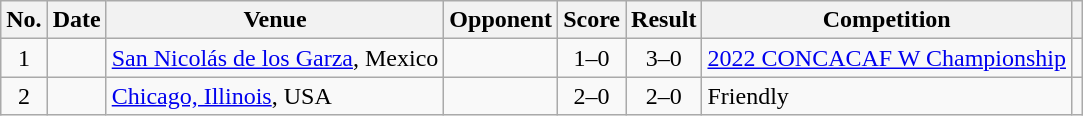<table class="wikitable sortable">
<tr>
<th scope="col">No.</th>
<th scope="col">Date</th>
<th scope="col">Venue</th>
<th scope="col">Opponent</th>
<th scope="col">Score</th>
<th scope="col">Result</th>
<th scope="col">Competition</th>
<th scope="col" class="unsortable"></th>
</tr>
<tr>
<td style="text-align:center">1</td>
<td></td>
<td><a href='#'>San Nicolás de los Garza</a>, Mexico</td>
<td></td>
<td style="text-align:center">1–0</td>
<td style="text-align:center">3–0</td>
<td><a href='#'>2022 CONCACAF W Championship</a></td>
<td></td>
</tr>
<tr>
<td style="text-align:center">2</td>
<td></td>
<td><a href='#'>Chicago, Illinois</a>, USA</td>
<td></td>
<td style="text-align:center">2–0</td>
<td style="text-align:center">2–0</td>
<td>Friendly</td>
<td></td>
</tr>
</table>
